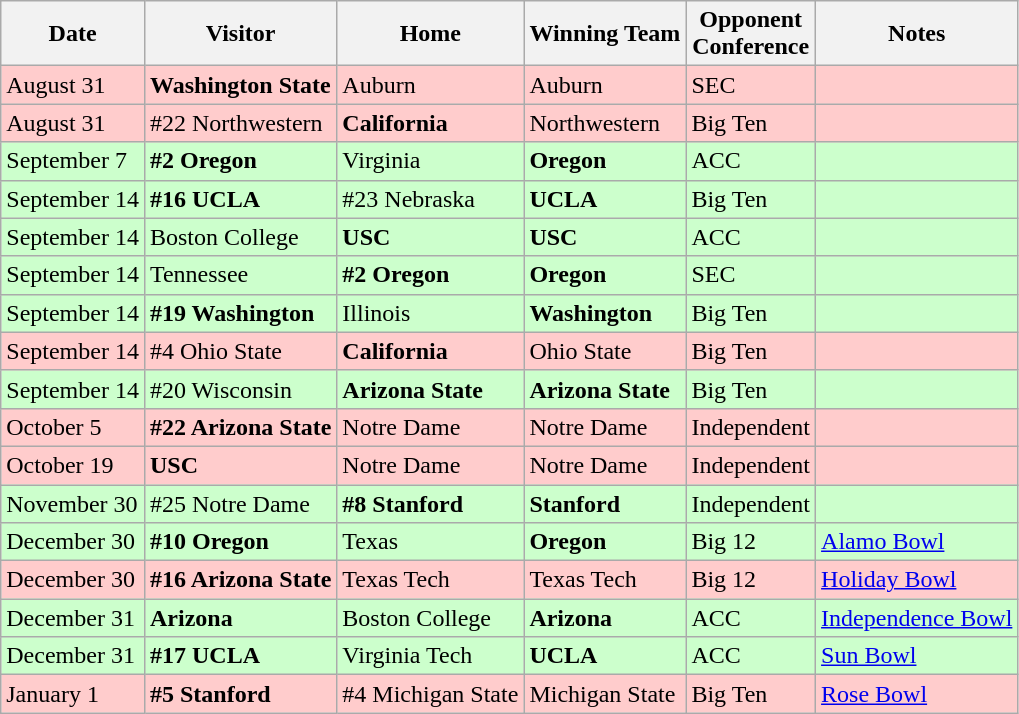<table class="wikitable">
<tr>
<th>Date</th>
<th>Visitor</th>
<th>Home</th>
<th>Winning Team</th>
<th>Opponent<br>Conference</th>
<th>Notes</th>
</tr>
<tr bgcolor=#ffcccc>
<td>August 31</td>
<td><strong>Washington State</strong></td>
<td>Auburn</td>
<td>Auburn</td>
<td>SEC</td>
<td></td>
</tr>
<tr bgcolor=#ffcccc>
<td>August 31</td>
<td>#22 Northwestern</td>
<td><strong>California</strong></td>
<td>Northwestern</td>
<td>Big Ten</td>
<td></td>
</tr>
<tr bgcolor=#ccffcc>
<td>September 7</td>
<td><strong>#2 Oregon</strong></td>
<td>Virginia</td>
<td><strong>Oregon</strong></td>
<td>ACC</td>
<td></td>
</tr>
<tr bgcolor=#ccffcc>
<td>September 14</td>
<td><strong>#16 UCLA</strong></td>
<td>#23 Nebraska</td>
<td><strong>UCLA</strong></td>
<td>Big Ten</td>
<td></td>
</tr>
<tr bgcolor=#ccffcc>
<td>September 14</td>
<td>Boston College</td>
<td><strong>USC</strong></td>
<td><strong>USC</strong></td>
<td>ACC</td>
<td></td>
</tr>
<tr bgcolor=#ccffcc>
<td>September 14</td>
<td>Tennessee</td>
<td><strong>#2 Oregon</strong></td>
<td><strong>Oregon</strong></td>
<td>SEC</td>
<td></td>
</tr>
<tr bgcolor=#ccffcc>
<td>September 14</td>
<td><strong>#19 Washington</strong></td>
<td>Illinois</td>
<td><strong>Washington</strong></td>
<td>Big Ten</td>
<td></td>
</tr>
<tr bgcolor=#ffcccc>
<td>September 14</td>
<td>#4 Ohio State</td>
<td><strong>California</strong></td>
<td>Ohio State</td>
<td>Big Ten</td>
<td></td>
</tr>
<tr bgcolor=#ccffcc>
<td>September 14</td>
<td>#20 Wisconsin</td>
<td><strong>Arizona State</strong></td>
<td><strong>Arizona State</strong></td>
<td>Big Ten</td>
<td></td>
</tr>
<tr bgcolor=#ffcccc>
<td>October 5</td>
<td><strong>#22 Arizona State</strong></td>
<td>Notre Dame</td>
<td>Notre Dame</td>
<td>Independent</td>
<td></td>
</tr>
<tr bgcolor=#ffcccc>
<td>October 19</td>
<td><strong>USC</strong></td>
<td>Notre Dame</td>
<td>Notre Dame</td>
<td>Independent</td>
<td></td>
</tr>
<tr bgcolor=#ccffcc>
<td>November 30</td>
<td>#25 Notre Dame</td>
<td><strong>#8 Stanford</strong></td>
<td><strong>Stanford</strong></td>
<td>Independent</td>
<td></td>
</tr>
<tr bgcolor=#ccffcc>
<td>December 30</td>
<td><strong>#10 Oregon</strong></td>
<td>Texas</td>
<td><strong>Oregon</strong></td>
<td>Big 12</td>
<td><a href='#'>Alamo Bowl</a></td>
</tr>
<tr bgcolor=#ffcccc>
<td>December 30</td>
<td><strong>#16 Arizona State</strong></td>
<td>Texas Tech</td>
<td>Texas Tech</td>
<td>Big 12</td>
<td><a href='#'>Holiday Bowl</a></td>
</tr>
<tr bgcolor=#ccffcc>
<td>December 31</td>
<td><strong>Arizona</strong></td>
<td>Boston College</td>
<td><strong>Arizona</strong></td>
<td>ACC</td>
<td><a href='#'>Independence Bowl</a></td>
</tr>
<tr bgcolor=#ccffcc>
<td>December 31</td>
<td><strong>#17 UCLA</strong></td>
<td>Virginia Tech</td>
<td><strong>UCLA</strong></td>
<td>ACC</td>
<td><a href='#'>Sun Bowl</a></td>
</tr>
<tr bgcolor=#ffcccc>
<td>January 1</td>
<td><strong>#5 Stanford</strong></td>
<td>#4 Michigan State</td>
<td>Michigan State</td>
<td>Big Ten</td>
<td><a href='#'>Rose Bowl</a></td>
</tr>
</table>
